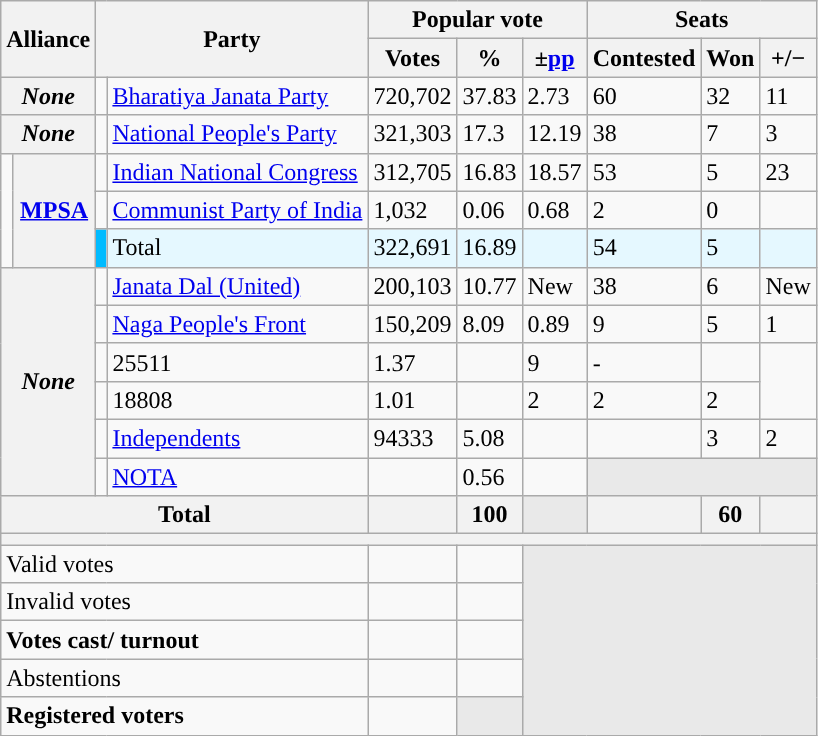<table class="wikitable sortable">
<tr>
<th colspan="2" rowspan="2">Alliance</th>
<th colspan="2" rowspan="2">Party</th>
<th colspan="3">Popular vote</th>
<th colspan="3">Seats</th>
</tr>
<tr>
<th>Votes</th>
<th>%</th>
<th>±<a href='#'>pp</a></th>
<th>Contested</th>
<th>Won</th>
<th><strong>+/−</strong></th>
</tr>
<tr>
<th colspan="2"><em>None</em></th>
<td></td>
<td><a href='#'>Bharatiya Janata Party</a></td>
<td>720,702</td>
<td>37.83</td>
<td>2.73</td>
<td>60</td>
<td>32</td>
<td>11</td>
</tr>
<tr>
<th colspan="2"><em>None</em></th>
<td></td>
<td><a href='#'>National People's Party</a></td>
<td>321,303</td>
<td>17.3</td>
<td>12.19</td>
<td>38 </td>
<td>7</td>
<td>3</td>
</tr>
<tr>
<td rowspan="3"></td>
<th rowspan="3"><a href='#'>MPSA</a></th>
<td></td>
<td><a href='#'>Indian National Congress</a></td>
<td>312,705</td>
<td>16.83</td>
<td>18.57</td>
<td>53</td>
<td>5</td>
<td>23</td>
</tr>
<tr>
<td></td>
<td><a href='#'>Communist Party of India</a></td>
<td>1,032</td>
<td>0.06</td>
<td>0.68</td>
<td>2</td>
<td>0</td>
<td></td>
</tr>
<tr>
<td style="background:#00bbff"></td>
<td style="background:#e5f8ff">Total</td>
<td style="background:#e5f8ff">322,691</td>
<td style="background:#e5f8ff">16.89</td>
<td style="background:#e5f8ff"></td>
<td style="background:#e5f8ff">54</td>
<td style="background:#e5f8ff">5</td>
<td style="background:#e5f8ff"></td>
</tr>
<tr>
<th colspan="2" rowspan="6"><em>None</em></th>
<td></td>
<td><a href='#'>Janata Dal (United)</a></td>
<td>200,103</td>
<td>10.77</td>
<td>New</td>
<td>38</td>
<td>6</td>
<td>New</td>
</tr>
<tr>
<td></td>
<td><a href='#'>Naga People's Front</a></td>
<td>150,209</td>
<td>8.09</td>
<td>0.89</td>
<td>9</td>
<td>5</td>
<td>1</td>
</tr>
<tr>
<td></td>
<td>25511</td>
<td>1.37</td>
<td></td>
<td>9</td>
<td>-</td>
<td></td>
</tr>
<tr>
<td></td>
<td>18808</td>
<td>1.01</td>
<td></td>
<td>2</td>
<td>2</td>
<td>2</td>
</tr>
<tr>
<td></td>
<td><a href='#'>Independents</a></td>
<td>94333</td>
<td>5.08</td>
<td></td>
<td></td>
<td>3</td>
<td>2</td>
</tr>
<tr>
<td></td>
<td><a href='#'>NOTA</a></td>
<td></td>
<td>0.56</td>
<td></td>
<th colspan="3" style="background-color:#E9E9E9"></th>
</tr>
<tr>
<th colspan="4">Total</th>
<th></th>
<th>100</th>
<th style="background-color:#E9E9E9"></th>
<th></th>
<th>60</th>
<th></th>
</tr>
<tr>
<th colspan="10"></th>
</tr>
<tr>
<td colspan="4" style="text-align:left;">Valid votes</td>
<td align="right"></td>
<td align="right"></td>
<th colspan="4" rowspan="5" style="background-color:#E9E9E9"></th>
</tr>
<tr>
<td colspan="4" style="text-align:left;">Invalid votes</td>
<td align="right"></td>
<td align="right"></td>
</tr>
<tr>
<td colspan="4" style="text-align:left;"><strong>Votes cast/ turnout</strong></td>
<td align="right"></td>
<td align="right"></td>
</tr>
<tr>
<td colspan="4" style="text-align:left;">Abstentions</td>
<td align="right"></td>
<td align="right"></td>
</tr>
<tr>
<td colspan="4" style="text-align:left;"><strong>Registered voters</strong></td>
<td align="right"></td>
<td style="background-color:#E9E9E9"></td>
</tr>
</table>
